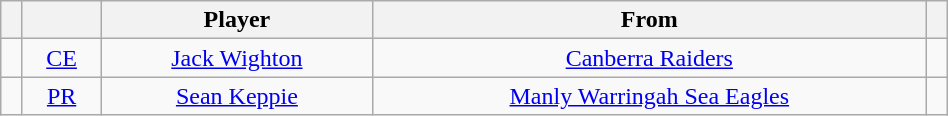<table class="wikitable sortable" style="width:50%; font-size:100%;">
<tr>
<th></th>
<th></th>
<th>Player</th>
<th>From</th>
<th></th>
</tr>
<tr>
<td align="center"></td>
<td align="center"><a href='#'>CE</a></td>
<td align="center"><a href='#'>Jack Wighton</a></td>
<td align="center"> <a href='#'>Canberra Raiders</a></td>
<td align="center"></td>
</tr>
<tr>
<td align="center"></td>
<td align="center"><a href='#'>PR</a></td>
<td align="center"><a href='#'>Sean Keppie</a></td>
<td align="center"><a href='#'>Manly Warringah Sea Eagles</a></td>
<td align="center"></td>
</tr>
</table>
